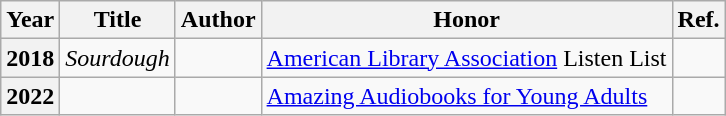<table class="wikitable sortable mw-collapsible">
<tr>
<th>Year</th>
<th>Title</th>
<th>Author</th>
<th>Honor</th>
<th>Ref.</th>
</tr>
<tr>
<th>2018</th>
<td><em>Sourdough</em></td>
<td></td>
<td><a href='#'>American Library Association</a> Listen List</td>
<td></td>
</tr>
<tr>
<th>2022</th>
<td><em></em></td>
<td></td>
<td><a href='#'>Amazing Audiobooks for Young Adults</a></td>
<td></td>
</tr>
</table>
